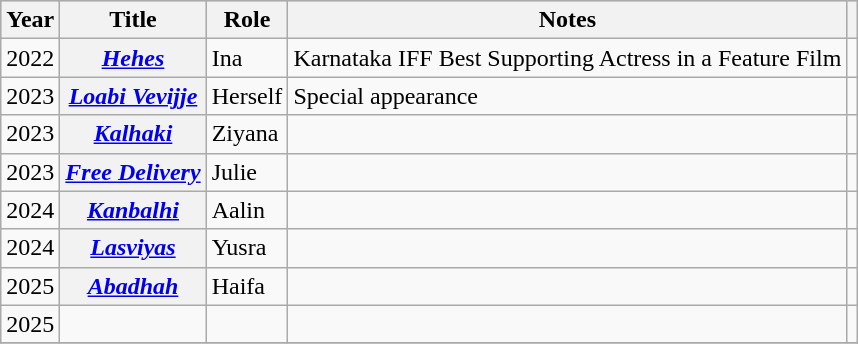<table class="wikitable sortable plainrowheaders">
<tr style="background:#ccc; text-align:center;">
<th scope="col">Year</th>
<th scope="col">Title</th>
<th scope="col">Role</th>
<th scope="col">Notes</th>
<th scope="col" class="unsortable"></th>
</tr>
<tr>
<td>2022</td>
<th scope="row"><em><a href='#'>Hehes</a></em></th>
<td>Ina</td>
<td>Karnataka IFF Best Supporting Actress in a Feature Film</td>
<td style="text-align:center;"></td>
</tr>
<tr>
<td>2023</td>
<th scope="row"><em><a href='#'>Loabi Vevijje</a></em></th>
<td>Herself</td>
<td>Special appearance</td>
<td style="text-align:center;"></td>
</tr>
<tr>
<td>2023</td>
<th scope="row"><em><a href='#'>Kalhaki</a></em></th>
<td>Ziyana</td>
<td></td>
<td style="text-align: center;"></td>
</tr>
<tr>
<td>2023</td>
<th scope="row"><em><a href='#'>Free Delivery</a></em></th>
<td>Julie</td>
<td></td>
<td style="text-align:center;"></td>
</tr>
<tr>
<td>2024</td>
<th scope="row"><em><a href='#'>Kanbalhi</a></em></th>
<td>Aalin</td>
<td></td>
<td style="text-align:center;"></td>
</tr>
<tr>
<td>2024</td>
<th scope="row"><em><a href='#'>Lasviyas</a></em></th>
<td>Yusra</td>
<td></td>
<td style="text-align:center;"></td>
</tr>
<tr>
<td>2025</td>
<th scope="row"><em><a href='#'>Abadhah</a></em></th>
<td>Haifa</td>
<td></td>
<td style="text-align: center;"></td>
</tr>
<tr>
<td>2025</td>
<td></td>
<td></td>
<td></td>
<td></td>
</tr>
<tr>
</tr>
</table>
